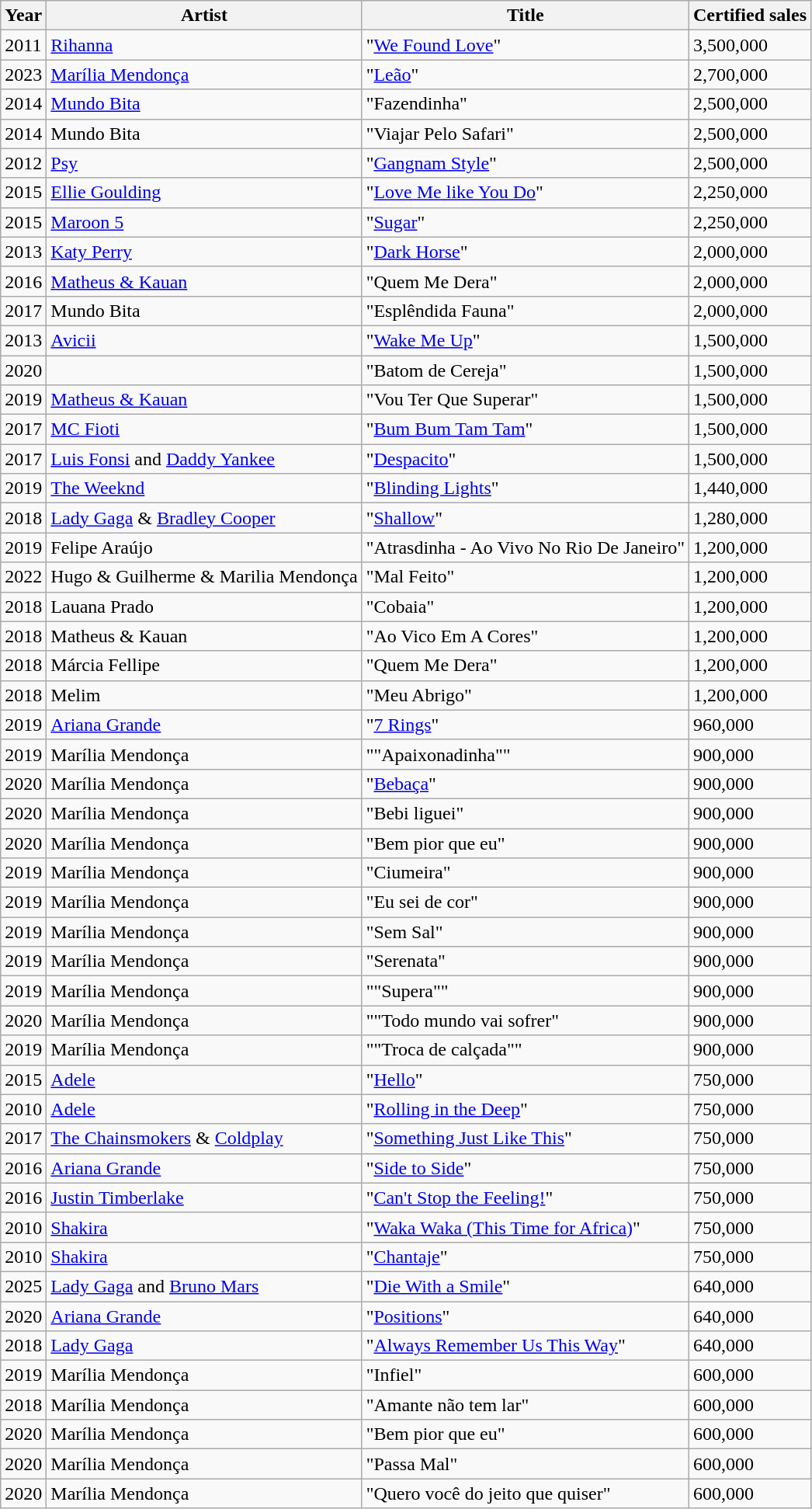<table class="wikitable">
<tr>
<th>Year</th>
<th>Artist</th>
<th>Title</th>
<th>Certified sales</th>
</tr>
<tr>
<td>2011</td>
<td><a href='#'>Rihanna</a></td>
<td>"<a href='#'>We Found Love</a>"</td>
<td>3,500,000</td>
</tr>
<tr>
<td>2023</td>
<td><a href='#'>Marília Mendonça</a></td>
<td>"<a href='#'>Leão</a>"</td>
<td>2,700,000</td>
</tr>
<tr>
<td>2014</td>
<td><a href='#'>Mundo Bita</a></td>
<td>"Fazendinha"</td>
<td>2,500,000</td>
</tr>
<tr>
<td>2014</td>
<td>Mundo Bita</td>
<td>"Viajar Pelo Safari"</td>
<td>2,500,000</td>
</tr>
<tr>
<td>2012</td>
<td><a href='#'>Psy</a></td>
<td>"<a href='#'>Gangnam Style</a>"</td>
<td>2,500,000</td>
</tr>
<tr>
<td>2015</td>
<td><a href='#'>Ellie Goulding</a></td>
<td>"<a href='#'>Love Me like You Do</a>"</td>
<td>2,250,000</td>
</tr>
<tr>
<td>2015</td>
<td><a href='#'>Maroon 5</a></td>
<td>"<a href='#'>Sugar</a>"</td>
<td>2,250,000</td>
</tr>
<tr>
<td>2013</td>
<td><a href='#'>Katy Perry</a></td>
<td>"<a href='#'>Dark Horse</a>"</td>
<td>2,000,000</td>
</tr>
<tr>
<td>2016</td>
<td><a href='#'>Matheus & Kauan</a></td>
<td>"Quem Me Dera"</td>
<td>2,000,000</td>
</tr>
<tr>
<td>2017</td>
<td>Mundo Bita</td>
<td>"Esplêndida Fauna"</td>
<td>2,000,000</td>
</tr>
<tr>
<td>2013</td>
<td><a href='#'>Avicii</a></td>
<td>"<a href='#'>Wake Me Up</a>"</td>
<td>1,500,000</td>
</tr>
<tr>
<td>2020</td>
<td></td>
<td>"Batom de Cereja"</td>
<td>1,500,000</td>
</tr>
<tr>
<td>2019</td>
<td><a href='#'>Matheus & Kauan</a></td>
<td>"Vou Ter Que Superar"</td>
<td>1,500,000</td>
</tr>
<tr>
<td>2017</td>
<td><a href='#'>MC Fioti</a></td>
<td>"<a href='#'>Bum Bum Tam Tam</a>"</td>
<td>1,500,000</td>
</tr>
<tr>
<td>2017</td>
<td><a href='#'>Luis Fonsi</a> and <a href='#'>Daddy Yankee</a></td>
<td>"<a href='#'>Despacito</a>"</td>
<td>1,500,000</td>
</tr>
<tr>
<td>2019</td>
<td><a href='#'>The Weeknd</a></td>
<td>"<a href='#'>Blinding Lights</a>"</td>
<td>1,440,000</td>
</tr>
<tr>
<td>2018</td>
<td><a href='#'>Lady Gaga</a> & <a href='#'>Bradley Cooper</a></td>
<td>"<a href='#'>Shallow</a>"</td>
<td>1,280,000</td>
</tr>
<tr>
<td>2019</td>
<td>Felipe Araújo</td>
<td>"Atrasdinha - Ao Vivo No Rio De Janeiro"</td>
<td>1,200,000</td>
</tr>
<tr>
<td>2022</td>
<td>Hugo & Guilherme & Marilia Mendonça</td>
<td>"Mal Feito"</td>
<td>1,200,000</td>
</tr>
<tr>
<td>2018</td>
<td>Lauana Prado</td>
<td>"Cobaia"</td>
<td>1,200,000</td>
</tr>
<tr>
<td>2018</td>
<td>Matheus & Kauan</td>
<td>"Ao Vico Em A Cores"</td>
<td>1,200,000</td>
</tr>
<tr>
<td>2018</td>
<td>Márcia Fellipe</td>
<td>"Quem Me Dera"</td>
<td>1,200,000</td>
</tr>
<tr>
<td>2018</td>
<td>Melim</td>
<td>"Meu Abrigo"</td>
<td>1,200,000</td>
</tr>
<tr>
<td>2019</td>
<td><a href='#'>Ariana Grande</a></td>
<td>"<a href='#'>7 Rings</a>"</td>
<td>960,000</td>
</tr>
<tr>
<td>2019</td>
<td>Marília Mendonça</td>
<td>""Apaixonadinha""</td>
<td>900,000</td>
</tr>
<tr>
<td>2020</td>
<td>Marília Mendonça</td>
<td>"<a href='#'>Bebaça</a>"</td>
<td>900,000</td>
</tr>
<tr>
<td>2020</td>
<td>Marília Mendonça</td>
<td>"Bebi liguei"</td>
<td>900,000</td>
</tr>
<tr>
<td>2020</td>
<td>Marília Mendonça</td>
<td>"Bem pior que eu"</td>
<td>900,000</td>
</tr>
<tr>
<td>2019</td>
<td>Marília Mendonça</td>
<td>"Ciumeira"</td>
<td>900,000</td>
</tr>
<tr>
<td>2019</td>
<td>Marília Mendonça</td>
<td>"Eu sei de cor"</td>
<td>900,000</td>
</tr>
<tr>
<td>2019</td>
<td>Marília Mendonça</td>
<td>"Sem Sal"</td>
<td>900,000</td>
</tr>
<tr>
<td>2019</td>
<td>Marília Mendonça</td>
<td>"Serenata"</td>
<td>900,000</td>
</tr>
<tr>
<td>2019</td>
<td>Marília Mendonça</td>
<td>""Supera""</td>
<td>900,000</td>
</tr>
<tr>
<td>2020</td>
<td>Marília Mendonça</td>
<td>""Todo mundo vai sofrer"</td>
<td>900,000</td>
</tr>
<tr>
<td>2019</td>
<td>Marília Mendonça</td>
<td>""Troca de calçada""</td>
<td>900,000</td>
</tr>
<tr>
<td>2015</td>
<td><a href='#'>Adele</a></td>
<td>"<a href='#'>Hello</a>"</td>
<td>750,000</td>
</tr>
<tr>
<td>2010</td>
<td><a href='#'>Adele</a></td>
<td>"<a href='#'>Rolling in the Deep</a>"</td>
<td>750,000</td>
</tr>
<tr>
<td>2017</td>
<td><a href='#'>The Chainsmokers</a> & <a href='#'>Coldplay</a></td>
<td>"<a href='#'>Something Just Like This</a>"</td>
<td>750,000</td>
</tr>
<tr>
<td>2016</td>
<td><a href='#'>Ariana Grande</a></td>
<td>"<a href='#'>Side to Side</a>"</td>
<td>750,000</td>
</tr>
<tr>
<td>2016</td>
<td><a href='#'>Justin Timberlake</a></td>
<td>"<a href='#'>Can't Stop the Feeling!</a>"</td>
<td>750,000</td>
</tr>
<tr>
<td>2010</td>
<td><a href='#'>Shakira</a></td>
<td>"<a href='#'>Waka Waka (This Time for Africa)</a>"</td>
<td>750,000</td>
</tr>
<tr>
<td>2010</td>
<td><a href='#'>Shakira</a></td>
<td>"<a href='#'>Chantaje</a>"</td>
<td>750,000</td>
</tr>
<tr>
<td>2025</td>
<td><a href='#'>Lady Gaga</a> and <a href='#'>Bruno Mars</a></td>
<td>"<a href='#'>Die With a Smile</a>"</td>
<td>640,000</td>
</tr>
<tr>
<td>2020</td>
<td><a href='#'>Ariana Grande</a></td>
<td>"<a href='#'>Positions</a>"</td>
<td>640,000</td>
</tr>
<tr>
<td>2018</td>
<td><a href='#'>Lady Gaga</a></td>
<td>"<a href='#'>Always Remember Us This Way</a>"</td>
<td>640,000</td>
</tr>
<tr>
<td>2019</td>
<td>Marília Mendonça</td>
<td>"Infiel"</td>
<td>600,000</td>
</tr>
<tr>
<td>2018</td>
<td>Marília Mendonça</td>
<td>"Amante não tem lar"</td>
<td>600,000</td>
</tr>
<tr>
<td>2020</td>
<td>Marília Mendonça</td>
<td>"Bem pior que eu"</td>
<td>600,000</td>
</tr>
<tr>
<td>2020</td>
<td>Marília Mendonça</td>
<td>"Passa Mal"</td>
<td>600,000</td>
</tr>
<tr>
<td>2020</td>
<td>Marília Mendonça</td>
<td>"Quero você do jeito que quiser"</td>
<td>600,000</td>
</tr>
</table>
